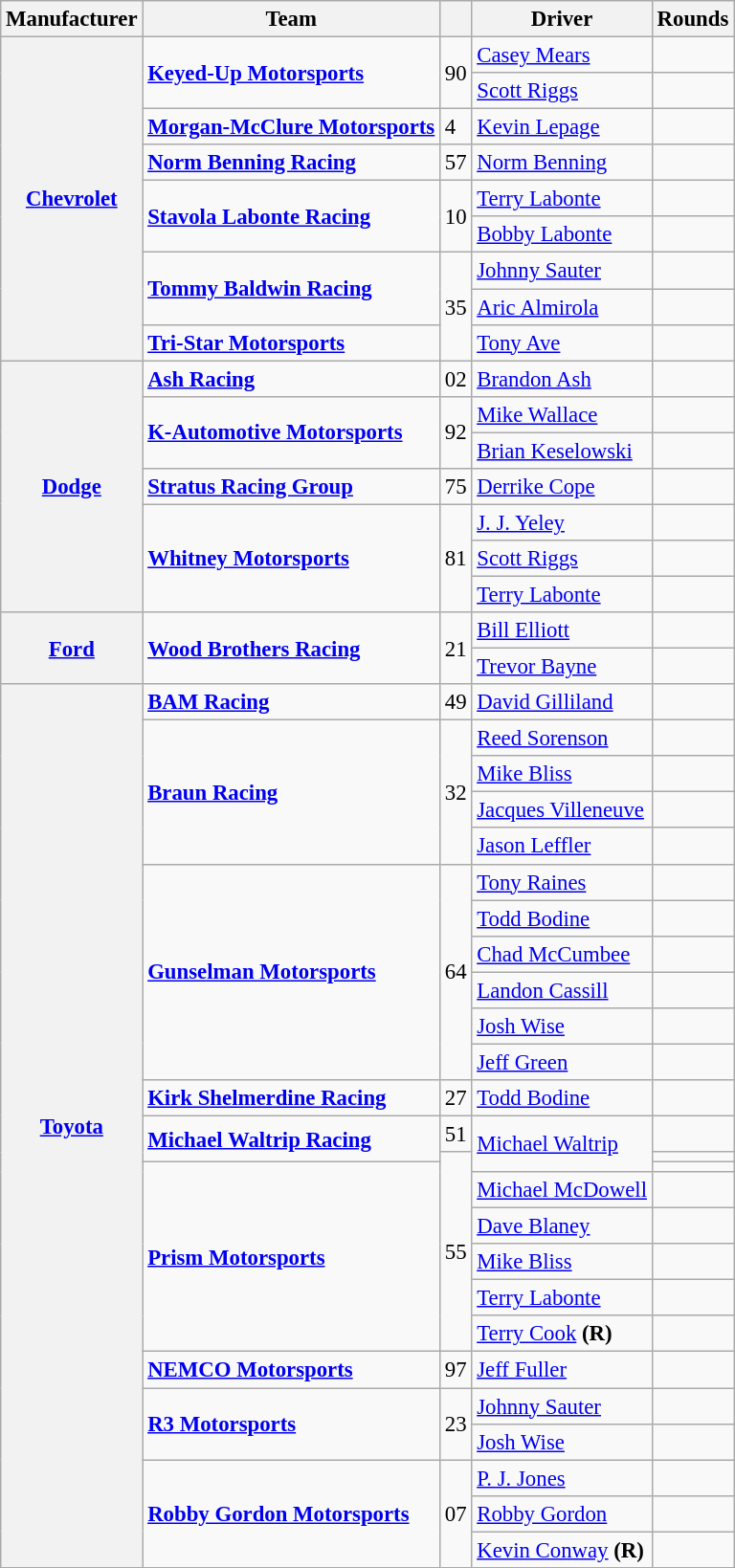<table class="wikitable" style="font-size: 95%;">
<tr>
<th>Manufacturer</th>
<th>Team</th>
<th></th>
<th>Driver</th>
<th>Rounds</th>
</tr>
<tr>
<th rowspan=9><a href='#'>Chevrolet</a></th>
<td rowspan=2><strong><a href='#'>Keyed-Up Motorsports</a></strong></td>
<td rowspan=2>90</td>
<td><a href='#'>Casey Mears</a></td>
<td></td>
</tr>
<tr>
<td><a href='#'>Scott Riggs</a></td>
<td></td>
</tr>
<tr>
<td><strong><a href='#'>Morgan-McClure Motorsports</a></strong></td>
<td>4</td>
<td><a href='#'>Kevin Lepage</a></td>
<td></td>
</tr>
<tr>
<td><strong><a href='#'>Norm Benning Racing</a></strong></td>
<td>57</td>
<td><a href='#'>Norm Benning</a></td>
<td></td>
</tr>
<tr>
<td rowspan=2><strong><a href='#'>Stavola Labonte Racing</a></strong></td>
<td rowspan=2>10</td>
<td><a href='#'>Terry Labonte</a></td>
<td></td>
</tr>
<tr>
<td><a href='#'>Bobby Labonte</a></td>
<td></td>
</tr>
<tr>
<td rowspan=2><strong><a href='#'>Tommy Baldwin Racing</a></strong></td>
<td rowspan=3>35</td>
<td><a href='#'>Johnny Sauter</a></td>
<td></td>
</tr>
<tr>
<td><a href='#'>Aric Almirola</a></td>
<td></td>
</tr>
<tr>
<td><strong><a href='#'>Tri-Star Motorsports</a></strong></td>
<td><a href='#'>Tony Ave</a></td>
<td></td>
</tr>
<tr>
<th rowspan=7><a href='#'>Dodge</a></th>
<td><strong><a href='#'>Ash Racing</a></strong></td>
<td>02</td>
<td><a href='#'>Brandon Ash</a></td>
<td></td>
</tr>
<tr>
<td rowspan=2><strong><a href='#'>K-Automotive Motorsports</a></strong></td>
<td rowspan=2>92</td>
<td><a href='#'>Mike Wallace</a></td>
<td></td>
</tr>
<tr>
<td><a href='#'>Brian Keselowski</a></td>
<td></td>
</tr>
<tr>
<td><strong><a href='#'>Stratus Racing Group</a></strong></td>
<td>75</td>
<td><a href='#'>Derrike Cope</a></td>
<td></td>
</tr>
<tr>
<td rowspan=3><strong><a href='#'>Whitney Motorsports</a></strong></td>
<td rowspan=3>81</td>
<td><a href='#'>J. J. Yeley</a></td>
<td></td>
</tr>
<tr>
<td><a href='#'>Scott Riggs</a></td>
<td></td>
</tr>
<tr>
<td><a href='#'>Terry Labonte</a></td>
<td></td>
</tr>
<tr>
<th rowspan=2><a href='#'>Ford</a></th>
<td rowspan=2><strong><a href='#'>Wood Brothers Racing</a></strong></td>
<td rowspan=2>21</td>
<td><a href='#'>Bill Elliott</a></td>
<td></td>
</tr>
<tr>
<td><a href='#'>Trevor Bayne</a></td>
<td></td>
</tr>
<tr>
<th rowspan=26><a href='#'>Toyota</a></th>
<td><strong><a href='#'>BAM Racing</a></strong></td>
<td>49</td>
<td><a href='#'>David Gilliland</a></td>
<td></td>
</tr>
<tr>
<td rowspan=4><strong><a href='#'>Braun Racing</a></strong></td>
<td rowspan=4>32</td>
<td><a href='#'>Reed Sorenson</a></td>
<td></td>
</tr>
<tr>
<td><a href='#'>Mike Bliss</a></td>
<td></td>
</tr>
<tr>
<td><a href='#'>Jacques Villeneuve</a></td>
<td></td>
</tr>
<tr>
<td><a href='#'>Jason Leffler</a></td>
<td></td>
</tr>
<tr>
<td rowspan=6><strong><a href='#'>Gunselman Motorsports</a></strong></td>
<td rowspan=6>64</td>
<td><a href='#'>Tony Raines</a></td>
<td></td>
</tr>
<tr>
<td><a href='#'>Todd Bodine</a></td>
<td></td>
</tr>
<tr>
<td><a href='#'>Chad McCumbee</a></td>
<td></td>
</tr>
<tr>
<td><a href='#'>Landon Cassill</a></td>
<td></td>
</tr>
<tr>
<td><a href='#'>Josh Wise</a></td>
<td></td>
</tr>
<tr>
<td><a href='#'>Jeff Green</a></td>
<td></td>
</tr>
<tr>
<td><strong><a href='#'>Kirk Shelmerdine Racing</a></strong></td>
<td>27</td>
<td><a href='#'>Todd Bodine</a></td>
<td></td>
</tr>
<tr>
<td rowspan=2><strong><a href='#'>Michael Waltrip Racing</a></strong></td>
<td>51</td>
<td rowspan=3><a href='#'>Michael Waltrip</a></td>
<td></td>
</tr>
<tr>
<td rowspan=7>55</td>
<td></td>
</tr>
<tr>
<td rowspan=6><strong><a href='#'>Prism Motorsports</a></strong></td>
<td></td>
</tr>
<tr>
<td><a href='#'>Michael McDowell</a></td>
<td></td>
</tr>
<tr>
<td><a href='#'>Dave Blaney</a></td>
<td></td>
</tr>
<tr>
<td><a href='#'>Mike Bliss</a></td>
<td></td>
</tr>
<tr>
<td><a href='#'>Terry Labonte</a></td>
<td></td>
</tr>
<tr>
<td><a href='#'>Terry Cook</a> <strong>(R)</strong></td>
<td></td>
</tr>
<tr>
<td><strong><a href='#'>NEMCO Motorsports</a></strong></td>
<td>97</td>
<td><a href='#'>Jeff Fuller</a></td>
<td></td>
</tr>
<tr>
<td rowspan=2><strong><a href='#'>R3 Motorsports</a></strong></td>
<td rowspan=2>23</td>
<td><a href='#'>Johnny Sauter</a></td>
<td></td>
</tr>
<tr>
<td><a href='#'>Josh Wise</a></td>
<td></td>
</tr>
<tr>
<td rowspan=3><strong><a href='#'>Robby Gordon Motorsports</a></strong></td>
<td rowspan=3>07</td>
<td><a href='#'>P. J. Jones</a></td>
<td></td>
</tr>
<tr>
<td><a href='#'>Robby Gordon</a></td>
<td></td>
</tr>
<tr>
<td><a href='#'>Kevin Conway</a> <strong>(R)</strong></td>
<td></td>
</tr>
</table>
